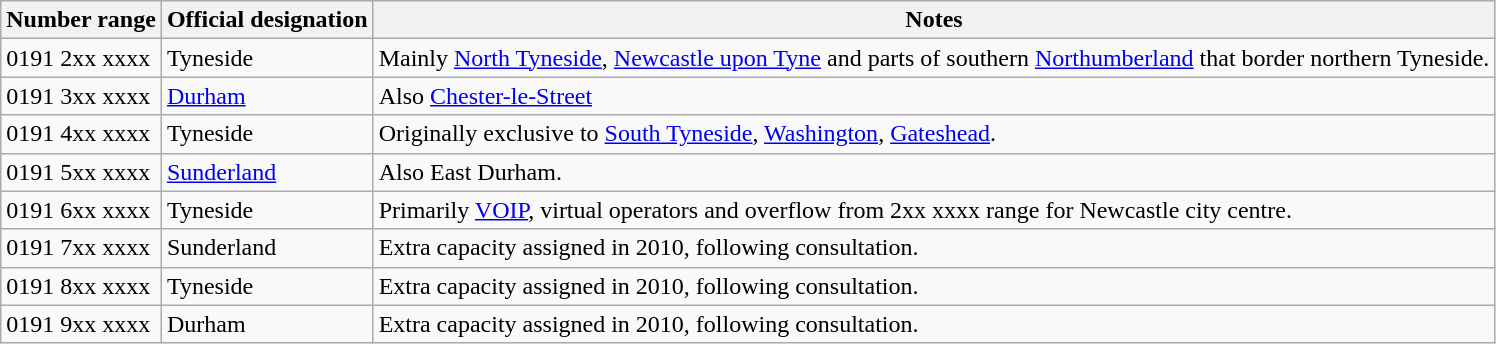<table class="wikitable">
<tr>
<th>Number range</th>
<th>Official designation</th>
<th>Notes</th>
</tr>
<tr>
<td>0191 2xx xxxx</td>
<td>Tyneside</td>
<td>Mainly <a href='#'>North Tyneside</a>, <a href='#'>Newcastle upon Tyne</a> and parts of southern <a href='#'>Northumberland</a> that border northern Tyneside.</td>
</tr>
<tr>
<td>0191 3xx xxxx</td>
<td><a href='#'>Durham</a></td>
<td>Also <a href='#'>Chester-le-Street</a></td>
</tr>
<tr>
<td>0191 4xx xxxx</td>
<td>Tyneside</td>
<td>Originally exclusive to <a href='#'>South Tyneside</a>, <a href='#'>Washington</a>, <a href='#'>Gateshead</a>.</td>
</tr>
<tr>
<td>0191 5xx xxxx</td>
<td><a href='#'>Sunderland</a></td>
<td>Also East Durham.</td>
</tr>
<tr>
<td>0191 6xx xxxx</td>
<td>Tyneside</td>
<td>Primarily <a href='#'>VOIP</a>, virtual operators and overflow from 2xx xxxx range for Newcastle city centre.</td>
</tr>
<tr>
<td>0191 7xx xxxx</td>
<td>Sunderland</td>
<td>Extra capacity assigned in 2010, following consultation.</td>
</tr>
<tr>
<td>0191 8xx xxxx</td>
<td>Tyneside</td>
<td>Extra capacity assigned in 2010, following consultation.</td>
</tr>
<tr>
<td>0191 9xx xxxx</td>
<td>Durham</td>
<td>Extra capacity assigned in 2010, following consultation.</td>
</tr>
</table>
